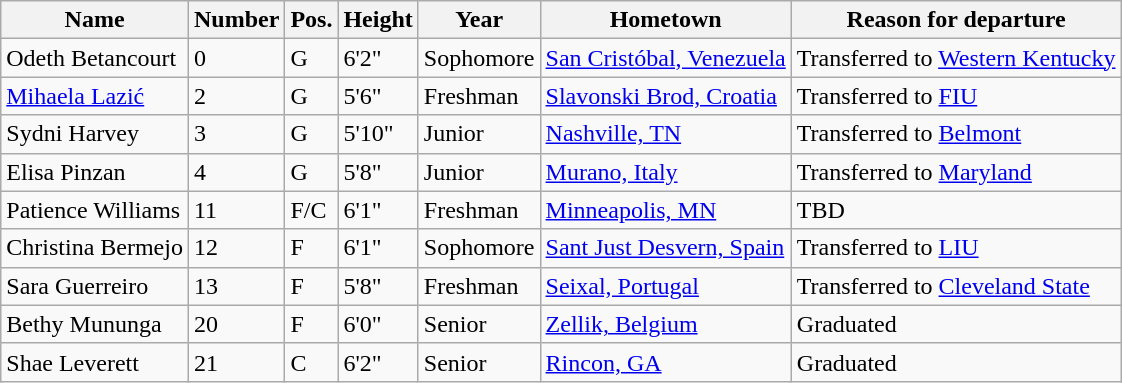<table class="wikitable sortable" border="1">
<tr>
<th>Name</th>
<th>Number</th>
<th>Pos.</th>
<th>Height</th>
<th>Year</th>
<th>Hometown</th>
<th class="unsortable">Reason for departure</th>
</tr>
<tr>
<td>Odeth Betancourt</td>
<td>0</td>
<td>G</td>
<td>6'2"</td>
<td>Sophomore</td>
<td><a href='#'>San Cristóbal, Venezuela</a></td>
<td>Transferred to <a href='#'>Western Kentucky</a></td>
</tr>
<tr>
<td><a href='#'>Mihaela Lazić</a></td>
<td>2</td>
<td>G</td>
<td>5'6"</td>
<td> Freshman</td>
<td><a href='#'>Slavonski Brod, Croatia</a></td>
<td>Transferred to <a href='#'>FIU</a></td>
</tr>
<tr>
<td>Sydni Harvey</td>
<td>3</td>
<td>G</td>
<td>5'10"</td>
<td>Junior</td>
<td><a href='#'>Nashville, TN</a></td>
<td>Transferred to <a href='#'>Belmont</a></td>
</tr>
<tr>
<td>Elisa Pinzan</td>
<td>4</td>
<td>G</td>
<td>5'8"</td>
<td>Junior</td>
<td><a href='#'>Murano, Italy</a></td>
<td>Transferred to <a href='#'>Maryland</a></td>
</tr>
<tr>
<td>Patience Williams</td>
<td>11</td>
<td>F/C</td>
<td>6'1"</td>
<td>Freshman</td>
<td><a href='#'>Minneapolis, MN</a></td>
<td>TBD</td>
</tr>
<tr>
<td>Christina Bermejo</td>
<td>12</td>
<td>F</td>
<td>6'1"</td>
<td>Sophomore</td>
<td><a href='#'>Sant Just Desvern, Spain</a></td>
<td>Transferred to <a href='#'>LIU</a></td>
</tr>
<tr>
<td>Sara Guerreiro</td>
<td>13</td>
<td>F</td>
<td>5'8"</td>
<td>Freshman</td>
<td><a href='#'>Seixal, Portugal</a></td>
<td>Transferred to <a href='#'>Cleveland State</a></td>
</tr>
<tr>
<td>Bethy Mununga</td>
<td>20</td>
<td>F</td>
<td>6'0"</td>
<td>Senior</td>
<td><a href='#'>Zellik, Belgium</a></td>
<td>Graduated</td>
</tr>
<tr>
<td>Shae Leverett</td>
<td>21</td>
<td>C</td>
<td>6'2"</td>
<td>Senior</td>
<td><a href='#'>Rincon, GA</a></td>
<td>Graduated</td>
</tr>
</table>
